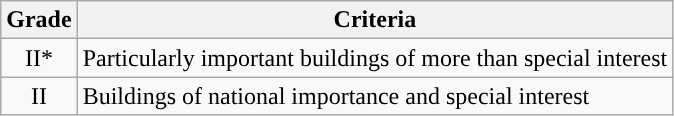<table class="wikitable">
<tr>
<th>Grade</th>
<th>Criteria</th>
</tr>
<tr>
<td align="center" >II*</td>
<td>Particularly important buildings of more than special interest</td>
</tr>
<tr>
<td align="center" >II</td>
<td>Buildings of national importance and special interest</td>
</tr>
</table>
